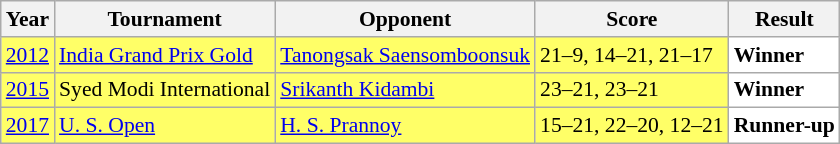<table class="sortable wikitable" style="font-size: 90%;">
<tr>
<th>Year</th>
<th>Tournament</th>
<th>Opponent</th>
<th>Score</th>
<th>Result</th>
</tr>
<tr style="background:#FFFF67">
<td align="center"><a href='#'>2012</a></td>
<td align="left"><a href='#'>India Grand Prix Gold</a></td>
<td align="left"> <a href='#'>Tanongsak Saensomboonsuk</a></td>
<td align="left">21–9, 14–21, 21–17</td>
<td style="text-align:left; background:white"> <strong>Winner</strong></td>
</tr>
<tr style="background:#FFFF67">
<td align="center"><a href='#'>2015</a></td>
<td align="left">Syed Modi International</td>
<td align="left"> <a href='#'>Srikanth Kidambi</a></td>
<td align="left">23–21, 23–21</td>
<td style="text-align:left; background:white"> <strong>Winner</strong></td>
</tr>
<tr style="background:#FFFF67">
<td align="center"><a href='#'>2017</a></td>
<td align="left"><a href='#'>U. S. Open</a></td>
<td align="left"> <a href='#'>H. S. Prannoy</a></td>
<td align="left">15–21, 22–20, 12–21</td>
<td style="text-align:left; background:white"> <strong>Runner-up</strong></td>
</tr>
</table>
